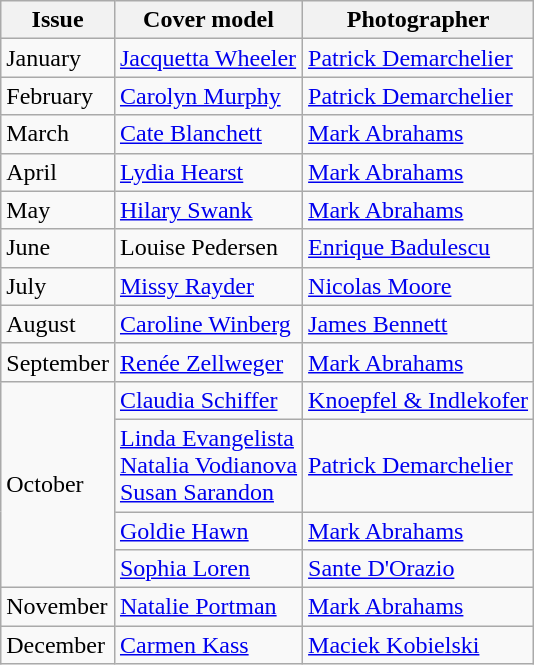<table class="sortable wikitable">
<tr>
<th>Issue</th>
<th>Cover model</th>
<th>Photographer</th>
</tr>
<tr>
<td>January</td>
<td><a href='#'>Jacquetta Wheeler</a></td>
<td><a href='#'>Patrick Demarchelier</a></td>
</tr>
<tr>
<td>February</td>
<td><a href='#'>Carolyn Murphy</a></td>
<td><a href='#'>Patrick Demarchelier</a></td>
</tr>
<tr>
<td>March</td>
<td><a href='#'>Cate Blanchett</a></td>
<td><a href='#'>Mark Abrahams</a></td>
</tr>
<tr>
<td>April</td>
<td><a href='#'>Lydia Hearst</a></td>
<td><a href='#'>Mark Abrahams</a></td>
</tr>
<tr>
<td>May</td>
<td><a href='#'>Hilary Swank</a></td>
<td><a href='#'>Mark Abrahams</a></td>
</tr>
<tr>
<td>June</td>
<td>Louise Pedersen</td>
<td><a href='#'>Enrique Badulescu</a></td>
</tr>
<tr>
<td>July</td>
<td><a href='#'>Missy Rayder</a></td>
<td><a href='#'>Nicolas Moore</a></td>
</tr>
<tr>
<td>August</td>
<td><a href='#'>Caroline Winberg</a></td>
<td><a href='#'>James Bennett</a></td>
</tr>
<tr>
<td>September</td>
<td><a href='#'>Renée Zellweger</a></td>
<td><a href='#'>Mark Abrahams</a></td>
</tr>
<tr>
<td rowspan=4>October</td>
<td><a href='#'>Claudia Schiffer</a></td>
<td><a href='#'>Knoepfel & Indlekofer</a></td>
</tr>
<tr>
<td><a href='#'>Linda Evangelista</a><br><a href='#'>Natalia Vodianova</a><br><a href='#'>Susan Sarandon</a></td>
<td><a href='#'>Patrick Demarchelier</a></td>
</tr>
<tr>
<td><a href='#'>Goldie Hawn</a></td>
<td><a href='#'>Mark Abrahams</a></td>
</tr>
<tr>
<td><a href='#'>Sophia Loren</a></td>
<td><a href='#'>Sante D'Orazio</a></td>
</tr>
<tr>
<td>November</td>
<td><a href='#'>Natalie Portman</a></td>
<td><a href='#'>Mark Abrahams</a></td>
</tr>
<tr>
<td>December</td>
<td><a href='#'>Carmen Kass</a></td>
<td><a href='#'>Maciek Kobielski</a></td>
</tr>
</table>
